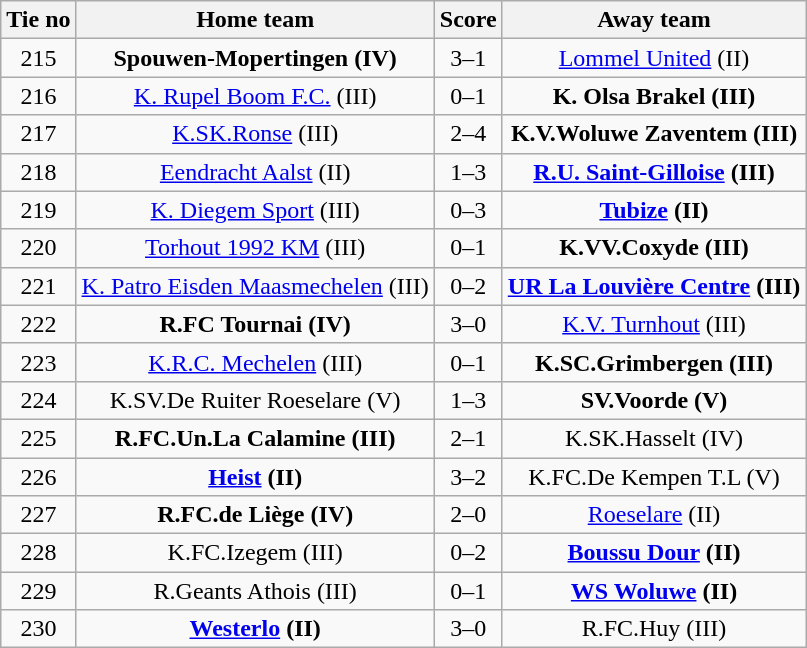<table class="wikitable" style="text-align: center">
<tr>
<th>Tie no</th>
<th>Home team</th>
<th>Score</th>
<th>Away team</th>
</tr>
<tr>
<td>215</td>
<td><strong>Spouwen-Mopertingen (IV)</strong></td>
<td>3–1</td>
<td><a href='#'>Lommel United</a> (II)</td>
</tr>
<tr>
<td>216</td>
<td><a href='#'>K. Rupel Boom F.C.</a> (III)</td>
<td>0–1</td>
<td><strong>K. Olsa Brakel (III)</strong></td>
</tr>
<tr>
<td>217</td>
<td><a href='#'>K.SK.Ronse</a> (III)</td>
<td>2–4</td>
<td><strong>K.V.Woluwe Zaventem (III)</strong></td>
</tr>
<tr>
<td>218</td>
<td><a href='#'>Eendracht Aalst</a> (II)</td>
<td>1–3</td>
<td><strong><a href='#'>R.U. Saint-Gilloise</a> (III)</strong></td>
</tr>
<tr>
<td>219</td>
<td><a href='#'>K. Diegem Sport</a> (III)</td>
<td>0–3</td>
<td><strong><a href='#'>Tubize</a> (II)</strong></td>
</tr>
<tr>
<td>220</td>
<td><a href='#'>Torhout 1992 KM</a> (III)</td>
<td>0–1</td>
<td><strong>K.VV.Coxyde (III)</strong></td>
</tr>
<tr>
<td>221</td>
<td><a href='#'>K. Patro Eisden Maasmechelen</a> (III)</td>
<td>0–2</td>
<td><strong><a href='#'>UR La Louvière Centre</a> (III)</strong></td>
</tr>
<tr>
<td>222</td>
<td><strong>R.FC Tournai (IV)</strong></td>
<td>3–0</td>
<td><a href='#'>K.V. Turnhout</a> (III)</td>
</tr>
<tr>
<td>223</td>
<td><a href='#'>K.R.C. Mechelen</a> (III)</td>
<td>0–1</td>
<td><strong>K.SC.Grimbergen (III)</strong></td>
</tr>
<tr>
<td>224</td>
<td>K.SV.De Ruiter Roeselare (V)</td>
<td>1–3</td>
<td><strong>SV.Voorde (V)</strong></td>
</tr>
<tr>
<td>225</td>
<td><strong>R.FC.Un.La Calamine (III)</strong></td>
<td>2–1</td>
<td>K.SK.Hasselt (IV)</td>
</tr>
<tr>
<td>226</td>
<td><strong><a href='#'>Heist</a> (II)</strong></td>
<td>3–2</td>
<td>K.FC.De Kempen T.L (V)</td>
</tr>
<tr>
<td>227</td>
<td><strong>R.FC.de Liège (IV)</strong></td>
<td>2–0</td>
<td><a href='#'>Roeselare</a> (II)</td>
</tr>
<tr>
<td>228</td>
<td>K.FC.Izegem (III)</td>
<td>0–2</td>
<td><strong><a href='#'>Boussu Dour</a> (II)</strong></td>
</tr>
<tr>
<td>229</td>
<td>R.Geants Athois (III)</td>
<td>0–1</td>
<td><strong><a href='#'>WS Woluwe</a> (II)</strong></td>
</tr>
<tr>
<td>230</td>
<td><strong><a href='#'>Westerlo</a> (II)</strong></td>
<td>3–0</td>
<td>R.FC.Huy (III)</td>
</tr>
</table>
